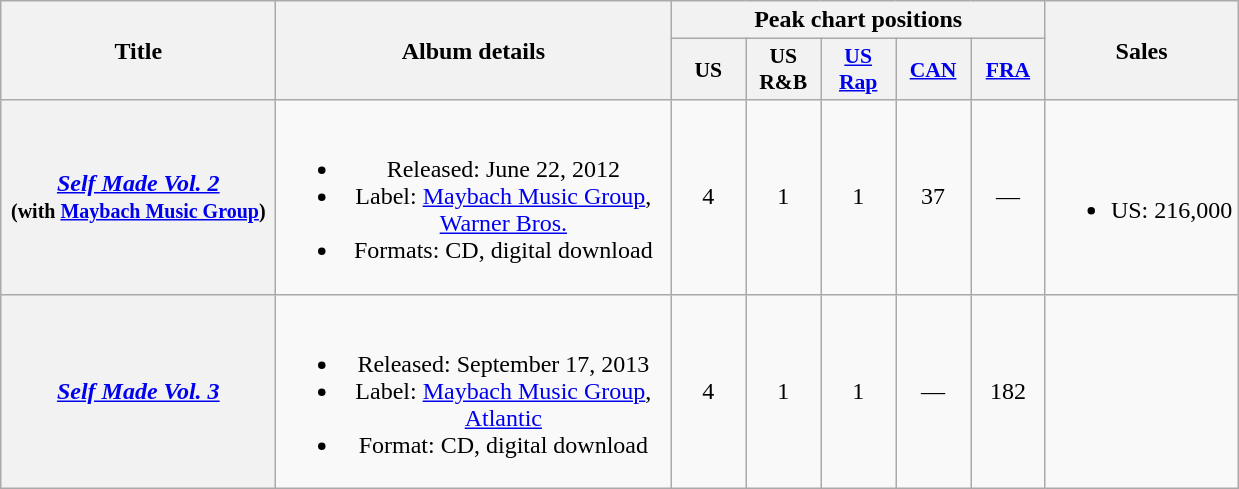<table class="wikitable plainrowheaders" style="text-align:center;">
<tr>
<th scope="col" rowspan="2" style="width:11em;">Title</th>
<th scope="col" rowspan="2" style="width:16em;">Album details</th>
<th scope="col" colspan="5">Peak chart positions</th>
<th scope="col" rowspan="2">Sales</th>
</tr>
<tr>
<th scope="col" style="width:3em;font-size:90%;">US <br></th>
<th scope="col" style="width:3em;font-size:90%;">US R&B <br></th>
<th scope="col" style="width:3em;font-size:90%;"><a href='#'>US Rap</a></th>
<th scope="col" style="width:3em;font-size:90%;"><a href='#'>CAN</a><br></th>
<th style="width:3em; font-size:90%"><a href='#'>FRA</a><br></th>
</tr>
<tr>
<th scope="row"><em><a href='#'>Self Made Vol. 2</a></em><br><small>(with <a href='#'>Maybach Music Group</a>)</small></th>
<td><br><ul><li>Released: June 22, 2012</li><li>Label: <a href='#'>Maybach Music Group</a>, <a href='#'>Warner Bros.</a></li><li>Formats: CD, digital download</li></ul></td>
<td>4</td>
<td>1</td>
<td>1</td>
<td>37</td>
<td>—</td>
<td><br><ul><li>US: 216,000</li></ul></td>
</tr>
<tr>
<th scope="row"><em><a href='#'>Self Made Vol. 3</a></em><br></th>
<td><br><ul><li>Released: September 17, 2013</li><li>Label: <a href='#'>Maybach Music Group</a>, <a href='#'>Atlantic</a></li><li>Format: CD, digital download</li></ul></td>
<td>4</td>
<td>1</td>
<td>1</td>
<td>—</td>
<td>182</td>
<td></td>
</tr>
</table>
